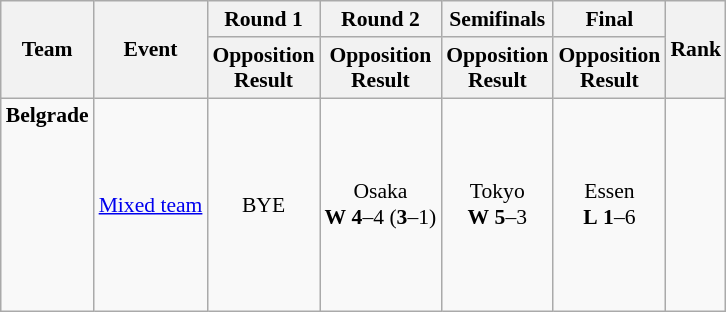<table class="wikitable" border="1" style="font-size:90%">
<tr>
<th rowspan=2>Team</th>
<th rowspan=2>Event</th>
<th>Round 1</th>
<th>Round 2</th>
<th>Semifinals</th>
<th>Final</th>
<th rowspan=2>Rank</th>
</tr>
<tr>
<th>Opposition<br>Result</th>
<th>Opposition<br>Result</th>
<th>Opposition<br>Result</th>
<th>Opposition<br>Result</th>
</tr>
<tr>
<td><strong>Belgrade</strong><br><br><br><br><br><br><br><br></td>
<td><a href='#'>Mixed team</a></td>
<td align=center>BYE</td>
<td align=center>Osaka <br> <strong>W</strong> <strong>4</strong>–4 (<strong>3</strong>–1)</td>
<td align=center>Tokyo <br> <strong>W</strong> <strong>5</strong>–3</td>
<td align=center>Essen <br> <strong>L</strong> <strong>1</strong>–6</td>
<td align=center></td>
</tr>
</table>
